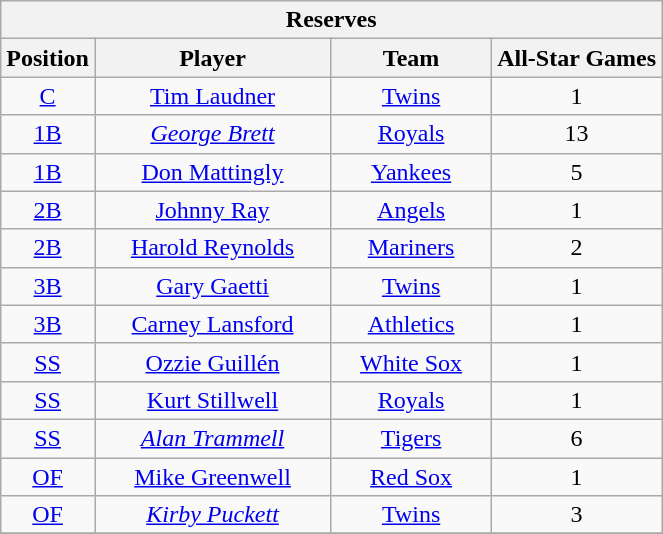<table class="wikitable" style="font-size: 100%; text-align:center;">
<tr>
<th colspan="4">Reserves</th>
</tr>
<tr>
<th>Position</th>
<th width="150">Player</th>
<th width="100">Team</th>
<th>All-Star Games</th>
</tr>
<tr>
<td><a href='#'>C</a></td>
<td><a href='#'>Tim Laudner</a></td>
<td><a href='#'>Twins</a></td>
<td>1</td>
</tr>
<tr>
<td><a href='#'>1B</a></td>
<td><em><a href='#'>George Brett</a></em></td>
<td><a href='#'>Royals</a></td>
<td>13</td>
</tr>
<tr>
<td><a href='#'>1B</a></td>
<td><a href='#'>Don Mattingly</a></td>
<td><a href='#'>Yankees</a></td>
<td>5</td>
</tr>
<tr>
<td><a href='#'>2B</a></td>
<td><a href='#'>Johnny Ray</a></td>
<td><a href='#'>Angels</a></td>
<td>1</td>
</tr>
<tr>
<td><a href='#'>2B</a></td>
<td><a href='#'>Harold Reynolds</a></td>
<td><a href='#'>Mariners</a></td>
<td>2</td>
</tr>
<tr>
<td><a href='#'>3B</a></td>
<td><a href='#'>Gary Gaetti</a></td>
<td><a href='#'>Twins</a></td>
<td>1</td>
</tr>
<tr>
<td><a href='#'>3B</a></td>
<td><a href='#'>Carney Lansford</a></td>
<td><a href='#'>Athletics</a></td>
<td>1</td>
</tr>
<tr>
<td><a href='#'>SS</a></td>
<td><a href='#'>Ozzie Guillén</a></td>
<td><a href='#'>White Sox</a></td>
<td>1</td>
</tr>
<tr>
<td><a href='#'>SS</a></td>
<td><a href='#'>Kurt Stillwell</a></td>
<td><a href='#'>Royals</a></td>
<td>1</td>
</tr>
<tr>
<td><a href='#'>SS</a></td>
<td><em><a href='#'>Alan Trammell</a></em></td>
<td><a href='#'>Tigers</a></td>
<td>6</td>
</tr>
<tr>
<td><a href='#'>OF</a></td>
<td><a href='#'>Mike Greenwell</a></td>
<td><a href='#'>Red Sox</a></td>
<td>1</td>
</tr>
<tr>
<td><a href='#'>OF</a></td>
<td><em><a href='#'>Kirby Puckett</a></em></td>
<td><a href='#'>Twins</a></td>
<td>3</td>
</tr>
<tr>
</tr>
</table>
